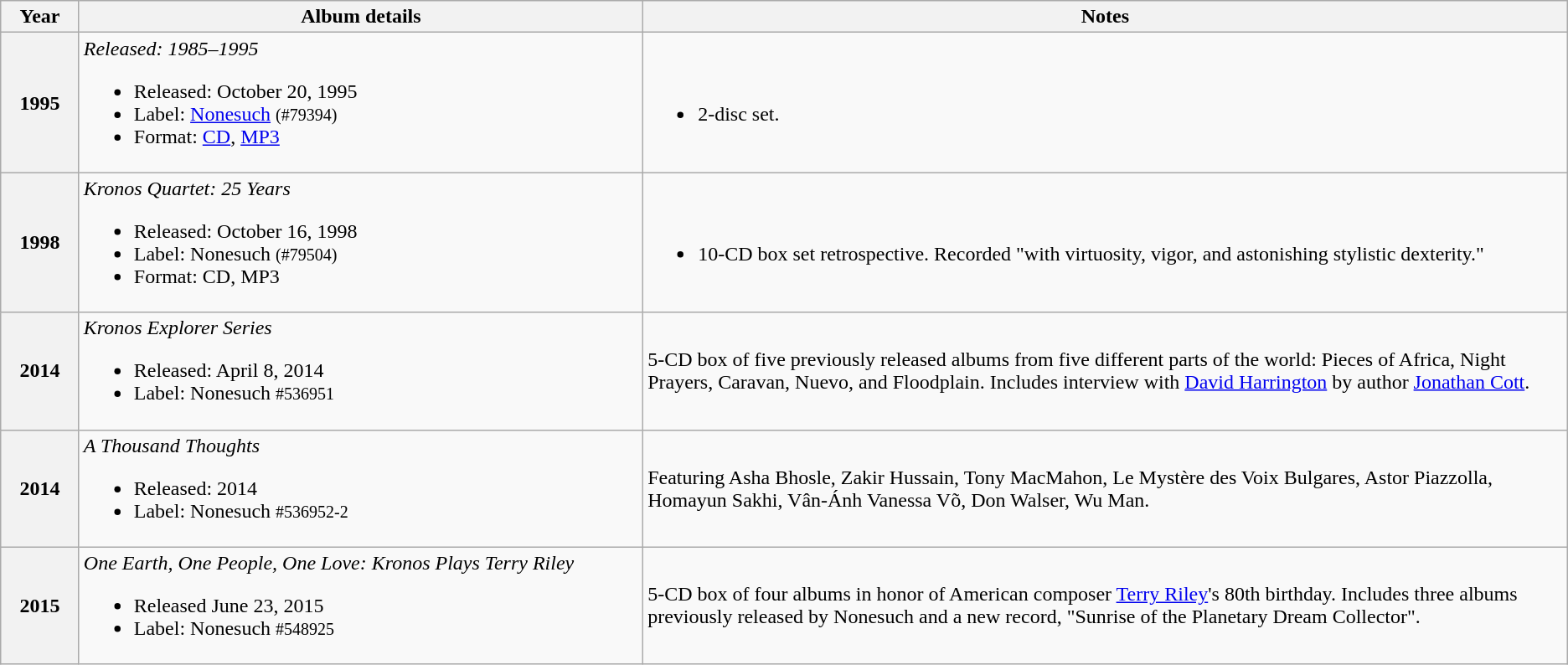<table class="wikitable sortable" border="1">
<tr>
<th width="5%">Year</th>
<th width="36%">Album details</th>
<th width="59%" class="unsortable">Notes</th>
</tr>
<tr>
<th>1995</th>
<td><em>Released: 1985–1995</em><br><ul><li>Released: October 20, 1995</li><li>Label: <a href='#'>Nonesuch</a> <small>(#79394)</small></li><li>Format: <a href='#'>CD</a>, <a href='#'>MP3</a></li></ul></td>
<td><br><ul><li>2-disc set.</li></ul></td>
</tr>
<tr>
<th>1998</th>
<td><em>Kronos Quartet: 25 Years</em><br><ul><li>Released: October 16, 1998</li><li>Label: Nonesuch <small>(#79504)</small></li><li>Format: CD, MP3</li></ul></td>
<td><br><ul><li>10-CD box set retrospective. Recorded "with virtuosity, vigor, and astonishing stylistic dexterity."</li></ul></td>
</tr>
<tr>
<th>2014</th>
<td><em>Kronos Explorer Series</em><br><ul><li>Released: April 8, 2014</li><li>Label: Nonesuch <small>#536951</small></li></ul></td>
<td>5-CD box of five previously released albums from five different parts of the world: Pieces of Africa, Night Prayers, Caravan, Nuevo, and Floodplain. Includes interview with <a href='#'>David Harrington</a> by author <a href='#'>Jonathan Cott</a>.</td>
</tr>
<tr>
<th>2014</th>
<td><em>A Thousand Thoughts</em><br><ul><li>Released: 2014</li><li>Label: Nonesuch <small>#536952-2</small></li></ul></td>
<td>Featuring Asha Bhosle, Zakir Hussain, Tony MacMahon, Le Mystère des Voix Bulgares, Astor Piazzolla, Homayun Sakhi, Vân-Ánh Vanessa Võ, Don Walser, Wu Man.</td>
</tr>
<tr>
<th>2015</th>
<td><em>One Earth, One People, One Love: Kronos Plays Terry Riley</em><br><ul><li>Released June 23, 2015</li><li>Label: Nonesuch <small>#548925</small></li></ul></td>
<td>5-CD box of four albums in honor of American composer <a href='#'>Terry Riley</a>'s 80th birthday.  Includes three albums previously released by Nonesuch and a new record, "Sunrise of the Planetary Dream Collector".</td>
</tr>
</table>
